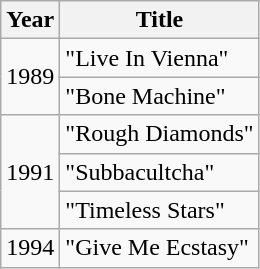<table class="wikitable">
<tr>
<th>Year</th>
<th>Title</th>
</tr>
<tr>
<td rowspan="2">1989</td>
<td>"Live In Vienna"</td>
</tr>
<tr>
<td>"Bone Machine"</td>
</tr>
<tr>
<td rowspan="3">1991</td>
<td>"Rough Diamonds"</td>
</tr>
<tr>
<td>"Subbacultcha"</td>
</tr>
<tr>
<td>"Timeless Stars"</td>
</tr>
<tr>
<td rowspan="1">1994</td>
<td>"Give Me Ecstasy"</td>
</tr>
</table>
